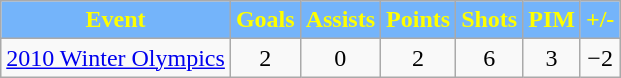<table class="wikitable" style="width:auto;">
<tr style="text-align:center; background:#74b4fa; color:yellow;">
<td><strong>Event</strong></td>
<td><strong>Goals</strong></td>
<td><strong>Assists</strong></td>
<td><strong>Points</strong></td>
<td><strong>Shots</strong></td>
<td><strong>PIM</strong></td>
<td><strong>+/-</strong></td>
</tr>
<tr style="text-align:center;">
<td><a href='#'>2010 Winter Olympics</a></td>
<td>2</td>
<td>0</td>
<td>2</td>
<td>6</td>
<td>3</td>
<td>−2</td>
</tr>
</table>
